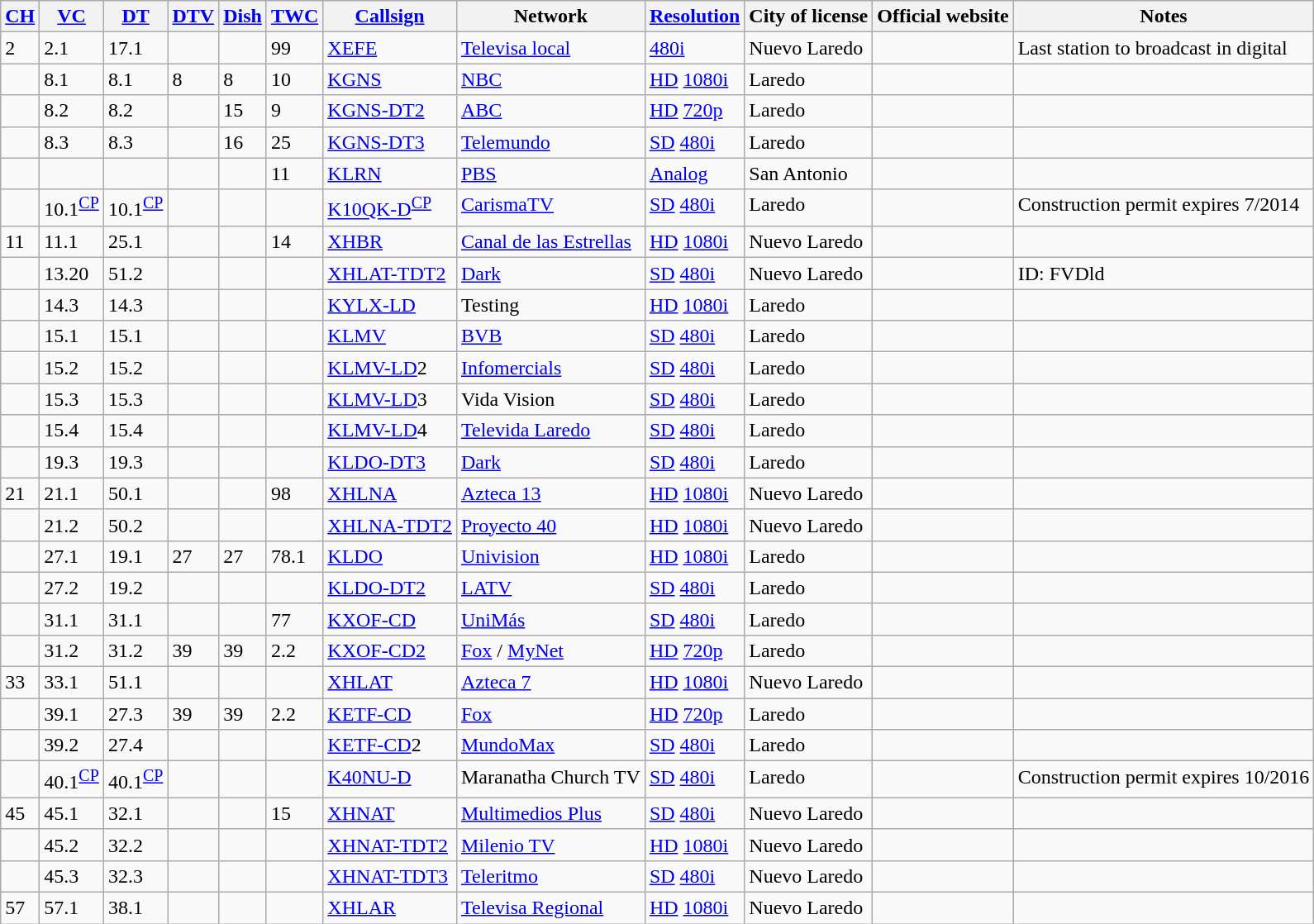<table class="sortable wikitable">
<tr>
<th><a href='#'>CH</a></th>
<th><a href='#'>VC</a></th>
<th><a href='#'>DT</a></th>
<th><a href='#'>DTV</a></th>
<th><a href='#'>Dish</a></th>
<th><a href='#'>TWC</a></th>
<th><a href='#'>Callsign</a></th>
<th>Network</th>
<th><a href='#'>Resolution</a></th>
<th>City of license</th>
<th>Official website</th>
<th>Notes</th>
</tr>
<tr style="vertical-align: top; text-align: left;">
<td>2</td>
<td>2.1</td>
<td>17.1</td>
<td></td>
<td></td>
<td>99</td>
<td><a href='#'>XEFE</a></td>
<td><a href='#'>Televisa local</a></td>
<td><a href='#'>480i</a></td>
<td>Nuevo Laredo</td>
<td></td>
<td>Last station to broadcast in digital</td>
</tr>
<tr style="vertical-align: top; text-align: left;">
<td></td>
<td>8.1</td>
<td>8.1</td>
<td>8</td>
<td>8</td>
<td>10</td>
<td><a href='#'>KGNS</a></td>
<td><a href='#'>NBC</a></td>
<td><a href='#'>HD</a> <a href='#'>1080i</a></td>
<td>Laredo</td>
<td></td>
<td></td>
</tr>
<tr style="vertical-align: top; text-align: left;">
<td></td>
<td>8.2</td>
<td>8.2</td>
<td></td>
<td>15</td>
<td>9</td>
<td><a href='#'>KGNS-DT2</a></td>
<td><a href='#'>ABC</a></td>
<td><a href='#'>HD</a> <a href='#'>720p</a></td>
<td>Laredo</td>
<td></td>
<td></td>
</tr>
<tr style="vertical-align: top; text-align: left;">
<td></td>
<td>8.3</td>
<td>8.3</td>
<td></td>
<td>16</td>
<td>25</td>
<td><a href='#'>KGNS-DT3</a></td>
<td><a href='#'>Telemundo</a></td>
<td><a href='#'>SD</a> <a href='#'>480i</a></td>
<td>Laredo</td>
<td></td>
<td></td>
</tr>
<tr style="vertical-align: top; text-align: left;">
<td></td>
<td></td>
<td></td>
<td></td>
<td></td>
<td>11</td>
<td><a href='#'>KLRN</a></td>
<td><a href='#'>PBS</a></td>
<td><a href='#'>Analog</a></td>
<td>San Antonio</td>
<td></td>
<td></td>
</tr>
<tr style="vertical-align: top; text-align: left;">
<td></td>
<td>10.1<sup><a href='#'>CP</a></sup></td>
<td>10.1<sup><a href='#'>CP</a></sup></td>
<td></td>
<td></td>
<td></td>
<td><a href='#'>K10QK-D</a><sup><a href='#'>CP</a></sup></td>
<td><a href='#'>CarismaTV</a></td>
<td><a href='#'>SD</a> <a href='#'>480i</a></td>
<td>Laredo</td>
<td></td>
<td>Construction permit expires 7/2014</td>
</tr>
<tr style="vertical-align: top; text-align: left;">
<td>11</td>
<td>11.1</td>
<td>25.1</td>
<td></td>
<td></td>
<td>14</td>
<td><a href='#'>XHBR</a></td>
<td><a href='#'>Canal de las Estrellas</a></td>
<td><a href='#'>HD</a> <a href='#'>1080i</a></td>
<td>Nuevo Laredo</td>
<td></td>
<td></td>
</tr>
<tr style="vertical-align: top; text-align: left;"|>
<td></td>
<td>13.20</td>
<td>51.2</td>
<td></td>
<td></td>
<td></td>
<td><a href='#'>XHLAT-TDT2</a></td>
<td><a href='#'>Dark</a></td>
<td><a href='#'>SD</a> <a href='#'>480i</a></td>
<td>Nuevo Laredo</td>
<td></td>
<td>ID: FVDld</td>
</tr>
<tr style="vertical-align: top; text-align: left;"|>
<td></td>
<td>14.3</td>
<td>14.3</td>
<td></td>
<td></td>
<td></td>
<td><a href='#'>KYLX-LD</a></td>
<td>Testing</td>
<td><a href='#'>HD</a> <a href='#'>1080i</a></td>
<td>Laredo</td>
<td></td>
<td></td>
</tr>
<tr style="vertical-align: top; text-align: left;">
<td></td>
<td>15.1</td>
<td>15.1</td>
<td></td>
<td></td>
<td></td>
<td><a href='#'>KLMV</a></td>
<td><a href='#'>BVB</a></td>
<td><a href='#'>SD</a> <a href='#'>480i</a></td>
<td>Laredo</td>
<td></td>
<td></td>
</tr>
<tr style="vertical-align: top; text-align: left;">
<td></td>
<td>15.2</td>
<td>15.2</td>
<td></td>
<td></td>
<td></td>
<td><a href='#'>KLMV-LD</a>2</td>
<td><a href='#'>Infomercials</a></td>
<td><a href='#'>SD</a> <a href='#'>480i</a></td>
<td>Laredo</td>
<td></td>
<td></td>
</tr>
<tr style="vertical-align: top; text-align: left;">
<td></td>
<td>15.3</td>
<td>15.3</td>
<td></td>
<td></td>
<td></td>
<td><a href='#'>KLMV-LD</a>3</td>
<td>Vida Vision</td>
<td><a href='#'>SD</a> <a href='#'>480i</a></td>
<td>Laredo</td>
<td></td>
<td></td>
</tr>
<tr style="vertical-align: top; text-align: left;">
<td></td>
<td>15.4</td>
<td>15.4</td>
<td></td>
<td></td>
<td></td>
<td><a href='#'>KLMV-LD</a>4</td>
<td><a href='#'>Televida Laredo</a></td>
<td><a href='#'>SD</a> <a href='#'>480i</a></td>
<td>Laredo</td>
<td></td>
<td></td>
</tr>
<tr style="vertical-align: top; text-align: left;"|>
<td></td>
<td>19.3</td>
<td>19.3</td>
<td></td>
<td></td>
<td></td>
<td><a href='#'>KLDO-DT3</a></td>
<td><a href='#'>Dark</a></td>
<td><a href='#'>SD</a> <a href='#'>480i</a></td>
<td>Laredo</td>
<td></td>
<td></td>
</tr>
<tr style="vertical-align: top; text-align: left;"|>
<td>21</td>
<td>21.1</td>
<td>50.1</td>
<td></td>
<td></td>
<td>98</td>
<td><a href='#'>XHLNA</a></td>
<td><a href='#'>Azteca 13</a></td>
<td><a href='#'>HD</a> <a href='#'>1080i</a></td>
<td>Nuevo Laredo</td>
<td></td>
<td></td>
</tr>
<tr style="vertical-align: top; text-align: left;"|>
<td></td>
<td>21.2</td>
<td>50.2</td>
<td></td>
<td></td>
<td></td>
<td><a href='#'>XHLNA-TDT2</a></td>
<td><a href='#'>Proyecto 40</a></td>
<td><a href='#'>HD</a> <a href='#'>1080i</a></td>
<td>Nuevo Laredo</td>
<td></td>
<td></td>
</tr>
<tr style="vertical-align: top; text-align: left;"|>
<td></td>
<td>27.1</td>
<td>19.1</td>
<td>27</td>
<td>27</td>
<td>78.1</td>
<td><a href='#'>KLDO</a></td>
<td><a href='#'>Univision</a></td>
<td><a href='#'>HD</a> <a href='#'>1080i</a></td>
<td>Laredo</td>
<td> </td>
<td></td>
</tr>
<tr style="vertical-align: top; text-align: left;"|>
<td></td>
<td>27.2</td>
<td>19.2</td>
<td></td>
<td></td>
<td></td>
<td><a href='#'>KLDO-DT2</a></td>
<td><a href='#'>LATV</a></td>
<td><a href='#'>SD</a> <a href='#'>480i</a></td>
<td>Laredo</td>
<td></td>
<td></td>
</tr>
<tr style="vertical-align: top; text-align: left;"|>
<td></td>
<td>31.1</td>
<td>31.1</td>
<td></td>
<td></td>
<td>77</td>
<td><a href='#'>KXOF-CD</a></td>
<td><a href='#'>UniMás</a></td>
<td><a href='#'>SD</a> <a href='#'>480i</a></td>
<td>Laredo</td>
<td></td>
<td></td>
</tr>
<tr style="vertical-align: top; text-align: left;"|>
<td></td>
<td>31.2</td>
<td>31.2</td>
<td>39</td>
<td>39</td>
<td>2.2</td>
<td><a href='#'>KXOF-CD2</a></td>
<td><a href='#'>Fox</a> / <a href='#'>MyNet</a></td>
<td><a href='#'>HD</a> <a href='#'>720p</a></td>
<td>Laredo</td>
<td></td>
<td></td>
</tr>
<tr style="vertical-align: top; text-align: left;">
<td>33</td>
<td>33.1</td>
<td>51.1</td>
<td></td>
<td></td>
<td></td>
<td><a href='#'>XHLAT</a></td>
<td><a href='#'>Azteca 7</a></td>
<td><a href='#'>HD</a> <a href='#'>1080i</a></td>
<td>Nuevo Laredo</td>
<td></td>
<td></td>
</tr>
<tr style="vertical-align: top; text-align: left;"|>
<td></td>
<td>39.1</td>
<td>27.3</td>
<td>39</td>
<td>39</td>
<td>2.2</td>
<td><a href='#'>KETF-CD</a></td>
<td><a href='#'>Fox</a></td>
<td><a href='#'>HD</a> <a href='#'>720p</a></td>
<td>Laredo</td>
<td></td>
<td></td>
</tr>
<tr style="vertical-align: top; text-align: left;"|>
<td></td>
<td>39.2</td>
<td>27.4</td>
<td></td>
<td></td>
<td></td>
<td><a href='#'>KETF-CD</a>2</td>
<td><a href='#'>MundoMax</a></td>
<td><a href='#'>SD</a> <a href='#'>480i</a></td>
<td>Laredo</td>
<td></td>
<td></td>
</tr>
<tr style="vertical-align: top; text-align: left;"|>
<td></td>
<td>40.1<sup><a href='#'>CP</a></sup></td>
<td>40.1<sup><a href='#'>CP</a></sup></td>
<td></td>
<td></td>
<td></td>
<td><a href='#'>K40NU-D</a></td>
<td>Maranatha Church TV</td>
<td><a href='#'>SD</a> <a href='#'>480i</a></td>
<td>Laredo</td>
<td></td>
<td>Construction permit expires 10/2016</td>
</tr>
<tr style="vertical-align: top; text-align: left;">
<td>45</td>
<td>45.1</td>
<td>32.1</td>
<td></td>
<td></td>
<td>15</td>
<td><a href='#'>XHNAT</a></td>
<td><a href='#'>Multimedios Plus</a></td>
<td><a href='#'>SD</a> <a href='#'>480i</a></td>
<td>Nuevo Laredo</td>
<td></td>
<td></td>
</tr>
<tr style="vertical-align: top; text-align: left;"|>
<td></td>
<td>45.2</td>
<td>32.2</td>
<td></td>
<td></td>
<td></td>
<td><a href='#'>XHNAT-TDT2</a></td>
<td><a href='#'>Milenio TV</a></td>
<td><a href='#'>HD</a> <a href='#'>1080i</a></td>
<td>Nuevo Laredo</td>
<td></td>
<td></td>
</tr>
<tr style="vertical-align: top; text-align: left;"|>
<td></td>
<td>45.3</td>
<td>32.3</td>
<td></td>
<td></td>
<td></td>
<td><a href='#'>XHNAT-TDT3</a></td>
<td><a href='#'>Teleritmo</a></td>
<td><a href='#'>SD</a> <a href='#'>480i</a></td>
<td>Nuevo Laredo</td>
<td></td>
<td></td>
</tr>
<tr style="vertical-align: top; text-align: left;"|>
<td>57</td>
<td>57.1</td>
<td>38.1</td>
<td></td>
<td></td>
<td></td>
<td><a href='#'>XHLAR</a></td>
<td><a href='#'>Televisa Regional</a></td>
<td><a href='#'>HD</a> <a href='#'>1080i</a></td>
<td>Nuevo Laredo</td>
<td></td>
<td></td>
</tr>
</table>
